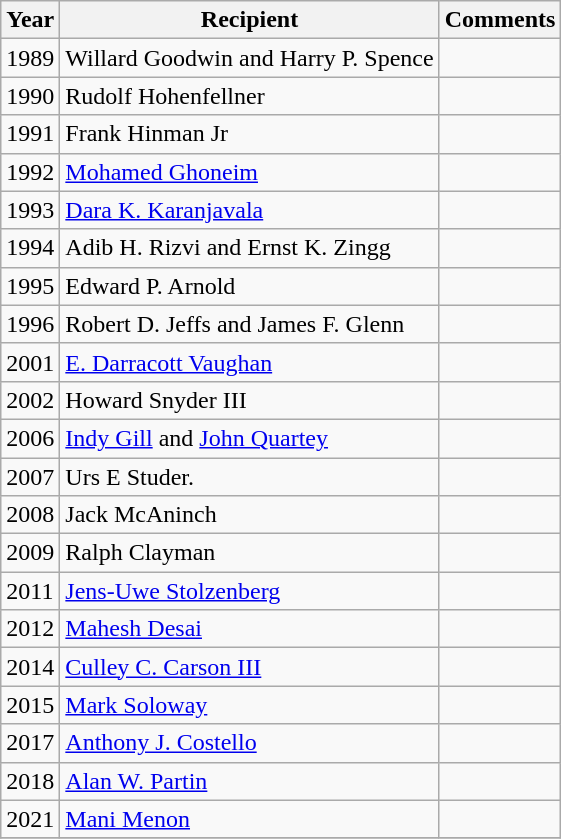<table class="wikitable">
<tr>
<th>Year</th>
<th>Recipient</th>
<th>Comments</th>
</tr>
<tr>
<td>1989</td>
<td>Willard Goodwin and Harry P. Spence</td>
<td></td>
</tr>
<tr>
<td>1990</td>
<td>Rudolf Hohenfellner</td>
<td></td>
</tr>
<tr>
<td>1991</td>
<td>Frank Hinman Jr</td>
<td></td>
</tr>
<tr>
<td>1992</td>
<td><a href='#'>Mohamed Ghoneim</a></td>
<td></td>
</tr>
<tr>
<td>1993</td>
<td><a href='#'>Dara K. Karanjavala</a></td>
<td></td>
</tr>
<tr>
<td>1994</td>
<td>Adib H. Rizvi and Ernst K. Zingg</td>
<td></td>
</tr>
<tr>
<td>1995</td>
<td>Edward P. Arnold</td>
<td></td>
</tr>
<tr>
<td>1996</td>
<td>Robert D. Jeffs and James F. Glenn</td>
<td></td>
</tr>
<tr>
<td>2001</td>
<td><a href='#'>E. Darracott Vaughan</a></td>
<td></td>
</tr>
<tr>
<td>2002</td>
<td>Howard Snyder III</td>
<td></td>
</tr>
<tr>
<td>2006</td>
<td><a href='#'>Indy Gill</a> and <a href='#'>John Quartey</a></td>
<td></td>
</tr>
<tr>
<td>2007</td>
<td>Urs E Studer.</td>
<td></td>
</tr>
<tr>
<td>2008</td>
<td>Jack McAninch</td>
<td></td>
</tr>
<tr>
<td>2009</td>
<td>Ralph Clayman</td>
<td></td>
</tr>
<tr>
<td>2011</td>
<td><a href='#'>Jens-Uwe Stolzenberg</a></td>
<td></td>
</tr>
<tr>
<td>2012</td>
<td><a href='#'>Mahesh Desai</a></td>
<td></td>
</tr>
<tr>
<td>2014</td>
<td><a href='#'>Culley C. Carson III</a></td>
<td></td>
</tr>
<tr>
<td>2015</td>
<td><a href='#'>Mark Soloway</a></td>
<td></td>
</tr>
<tr>
<td>2017</td>
<td><a href='#'>Anthony J. Costello</a></td>
<td></td>
</tr>
<tr>
<td>2018</td>
<td><a href='#'>Alan W. Partin</a></td>
<td></td>
</tr>
<tr>
<td>2021</td>
<td><a href='#'>Mani Menon</a></td>
<td></td>
</tr>
<tr>
</tr>
</table>
